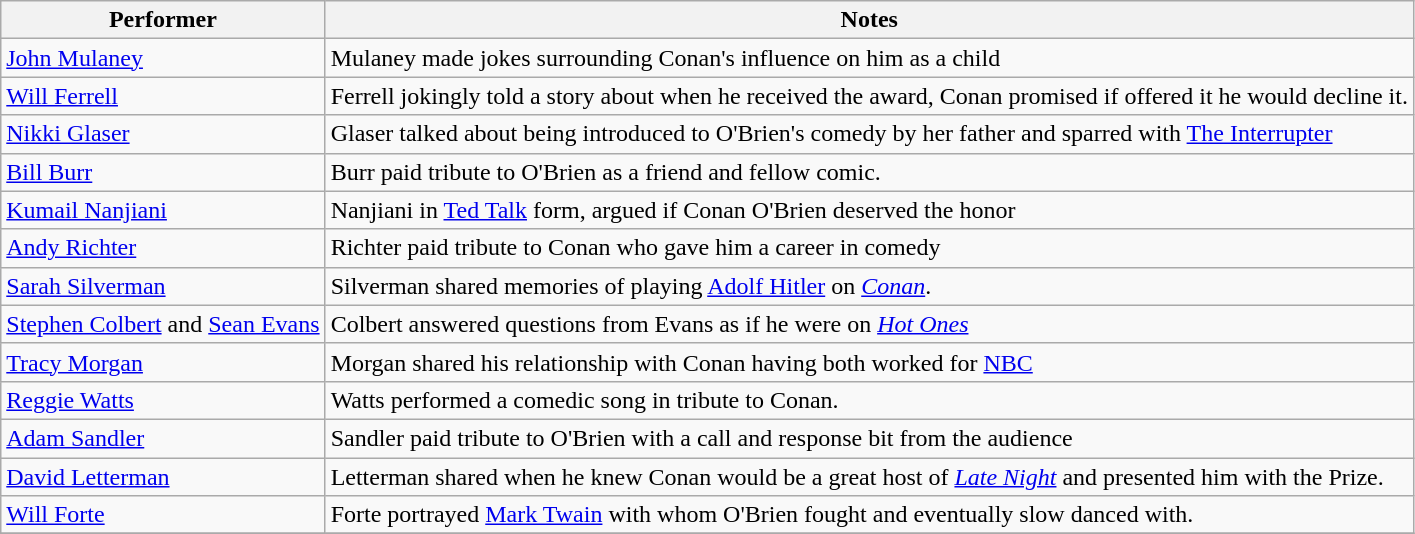<table class="wikitable plainrowheaders sortable" style="margin-right: 0;">
<tr>
<th scope="col">Performer</th>
<th scope="col" class="unsortable">Notes</th>
</tr>
<tr>
<td><a href='#'>John Mulaney</a></td>
<td>Mulaney made jokes surrounding Conan's influence on him as a child</td>
</tr>
<tr>
<td><a href='#'>Will Ferrell</a></td>
<td>Ferrell jokingly told a story about when he received the award, Conan promised if offered it he would decline it.</td>
</tr>
<tr>
<td><a href='#'>Nikki Glaser</a></td>
<td>Glaser talked about being introduced to O'Brien's comedy by her father and sparred with <a href='#'>The Interrupter</a></td>
</tr>
<tr>
<td><a href='#'>Bill Burr</a></td>
<td>Burr paid tribute to O'Brien as a friend and fellow comic.</td>
</tr>
<tr>
<td><a href='#'>Kumail Nanjiani</a></td>
<td>Nanjiani in <a href='#'>Ted Talk</a> form, argued if Conan O'Brien deserved the honor</td>
</tr>
<tr>
<td><a href='#'>Andy Richter</a></td>
<td>Richter paid tribute to Conan who gave him a career in comedy</td>
</tr>
<tr>
<td><a href='#'>Sarah Silverman</a></td>
<td>Silverman shared memories of playing <a href='#'>Adolf Hitler</a> on <em><a href='#'>Conan</a></em>.</td>
</tr>
<tr>
<td><a href='#'>Stephen Colbert</a> and <a href='#'>Sean Evans</a></td>
<td>Colbert answered questions from Evans as if he were on <em><a href='#'>Hot Ones</a></em></td>
</tr>
<tr>
<td><a href='#'>Tracy Morgan</a></td>
<td>Morgan shared his relationship with Conan having both worked for <a href='#'>NBC</a></td>
</tr>
<tr>
<td><a href='#'>Reggie Watts</a></td>
<td>Watts performed a comedic song in tribute to Conan.</td>
</tr>
<tr>
<td><a href='#'>Adam Sandler</a></td>
<td>Sandler paid tribute to O'Brien with a call and response bit from the audience</td>
</tr>
<tr>
<td><a href='#'>David Letterman</a></td>
<td>Letterman shared when he knew Conan would be a great host of <em><a href='#'>Late Night</a></em> and presented him with the Prize.</td>
</tr>
<tr>
<td><a href='#'>Will Forte</a></td>
<td>Forte portrayed <a href='#'>Mark Twain</a> with whom O'Brien fought and eventually slow danced with.</td>
</tr>
<tr>
</tr>
</table>
